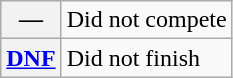<table class="wikitable">
<tr>
<th scope="row">—</th>
<td>Did not compete</td>
</tr>
<tr>
<th scope="row"><a href='#'>DNF</a></th>
<td>Did not finish</td>
</tr>
</table>
